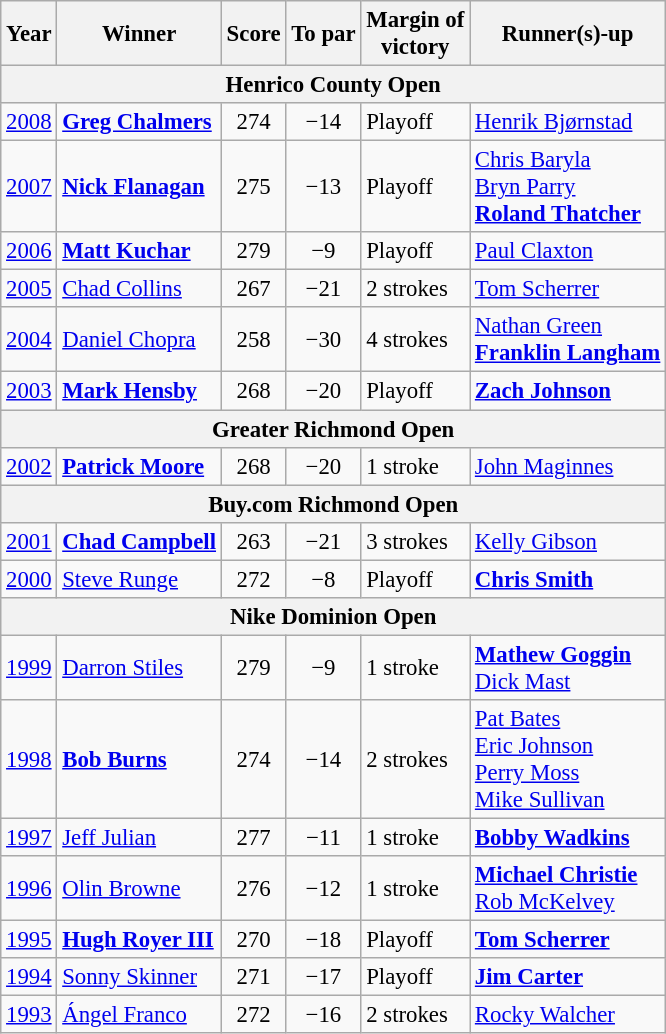<table class=wikitable style=font-size:95%>
<tr>
<th>Year</th>
<th>Winner</th>
<th>Score</th>
<th>To par</th>
<th>Margin of<br>victory</th>
<th>Runner(s)-up</th>
</tr>
<tr>
<th colspan=7>Henrico County Open</th>
</tr>
<tr>
<td><a href='#'>2008</a></td>
<td> <strong><a href='#'>Greg Chalmers</a></strong></td>
<td align=center>274</td>
<td align=center>−14</td>
<td>Playoff</td>
<td> <a href='#'>Henrik Bjørnstad</a></td>
</tr>
<tr>
<td><a href='#'>2007</a></td>
<td> <strong><a href='#'>Nick Flanagan</a></strong></td>
<td align=center>275</td>
<td align=center>−13</td>
<td>Playoff</td>
<td> <a href='#'>Chris Baryla</a><br> <a href='#'>Bryn Parry</a><br> <strong><a href='#'>Roland Thatcher</a></strong></td>
</tr>
<tr>
<td><a href='#'>2006</a></td>
<td> <strong><a href='#'>Matt Kuchar</a></strong></td>
<td align=center>279</td>
<td align=center>−9</td>
<td>Playoff</td>
<td> <a href='#'>Paul Claxton</a></td>
</tr>
<tr>
<td><a href='#'>2005</a></td>
<td> <a href='#'>Chad Collins</a></td>
<td align=center>267</td>
<td align=center>−21</td>
<td>2 strokes</td>
<td> <a href='#'>Tom Scherrer</a></td>
</tr>
<tr>
<td><a href='#'>2004</a></td>
<td> <a href='#'>Daniel Chopra</a></td>
<td align=center>258</td>
<td align=center>−30</td>
<td>4 strokes</td>
<td> <a href='#'>Nathan Green</a><br> <strong><a href='#'>Franklin Langham</a></strong></td>
</tr>
<tr>
<td><a href='#'>2003</a></td>
<td> <strong><a href='#'>Mark Hensby</a></strong></td>
<td align=center>268</td>
<td align=center>−20</td>
<td>Playoff</td>
<td> <strong><a href='#'>Zach Johnson</a></strong></td>
</tr>
<tr>
<th colspan=7>Greater Richmond Open</th>
</tr>
<tr>
<td><a href='#'>2002</a></td>
<td> <strong><a href='#'>Patrick Moore</a></strong></td>
<td align=center>268</td>
<td align=center>−20</td>
<td>1 stroke</td>
<td> <a href='#'>John Maginnes</a></td>
</tr>
<tr>
<th colspan=7>Buy.com Richmond Open</th>
</tr>
<tr>
<td><a href='#'>2001</a></td>
<td> <strong><a href='#'>Chad Campbell</a></strong></td>
<td align=center>263</td>
<td align=center>−21</td>
<td>3 strokes</td>
<td> <a href='#'>Kelly Gibson</a></td>
</tr>
<tr>
<td><a href='#'>2000</a></td>
<td> <a href='#'>Steve Runge</a></td>
<td align=center>272</td>
<td align=center>−8</td>
<td>Playoff</td>
<td> <strong><a href='#'>Chris Smith</a></strong></td>
</tr>
<tr>
<th colspan=7>Nike Dominion Open</th>
</tr>
<tr>
<td><a href='#'>1999</a></td>
<td> <a href='#'>Darron Stiles</a></td>
<td align=center>279</td>
<td align=center>−9</td>
<td>1 stroke</td>
<td> <strong><a href='#'>Mathew Goggin</a></strong><br> <a href='#'>Dick Mast</a></td>
</tr>
<tr>
<td><a href='#'>1998</a></td>
<td> <strong><a href='#'>Bob Burns</a></strong></td>
<td align=center>274</td>
<td align=center>−14</td>
<td>2 strokes</td>
<td> <a href='#'>Pat Bates</a><br> <a href='#'>Eric Johnson</a><br> <a href='#'>Perry Moss</a><br> <a href='#'>Mike Sullivan</a></td>
</tr>
<tr>
<td><a href='#'>1997</a></td>
<td> <a href='#'>Jeff Julian</a></td>
<td align=center>277</td>
<td align=center>−11</td>
<td>1 stroke</td>
<td> <strong><a href='#'>Bobby Wadkins</a></strong></td>
</tr>
<tr>
<td><a href='#'>1996</a></td>
<td> <a href='#'>Olin Browne</a></td>
<td align=center>276</td>
<td align=center>−12</td>
<td>1 stroke</td>
<td> <strong><a href='#'>Michael Christie</a></strong><br> <a href='#'>Rob McKelvey</a></td>
</tr>
<tr>
<td><a href='#'>1995</a></td>
<td> <strong><a href='#'>Hugh Royer III</a></strong></td>
<td align=center>270</td>
<td align=center>−18</td>
<td>Playoff</td>
<td> <strong><a href='#'>Tom Scherrer</a></strong></td>
</tr>
<tr>
<td><a href='#'>1994</a></td>
<td> <a href='#'>Sonny Skinner</a></td>
<td align=center>271</td>
<td align=center>−17</td>
<td>Playoff</td>
<td> <strong><a href='#'>Jim Carter</a></strong></td>
</tr>
<tr>
<td><a href='#'>1993</a></td>
<td> <a href='#'>Ángel Franco</a></td>
<td align=center>272</td>
<td align=center>−16</td>
<td>2 strokes</td>
<td> <a href='#'>Rocky Walcher</a></td>
</tr>
</table>
